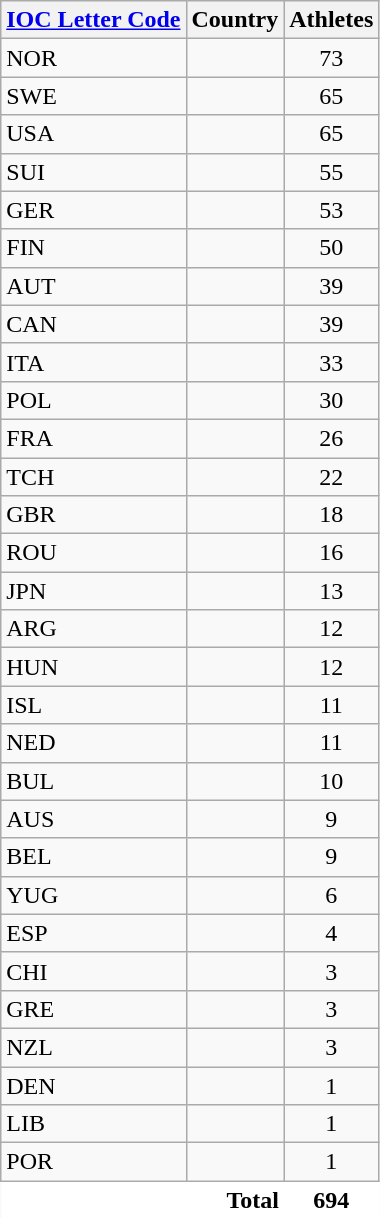<table class="wikitable collapsible collapsed sortable" style="border:0;">
<tr>
<th><a href='#'>IOC Letter Code</a></th>
<th>Country</th>
<th>Athletes</th>
</tr>
<tr>
<td>NOR</td>
<td></td>
<td align=center>73</td>
</tr>
<tr>
<td>SWE</td>
<td></td>
<td align=center>65</td>
</tr>
<tr>
<td>USA</td>
<td></td>
<td align=center>65</td>
</tr>
<tr>
<td>SUI</td>
<td></td>
<td align=center>55</td>
</tr>
<tr>
<td>GER</td>
<td></td>
<td align=center>53</td>
</tr>
<tr>
<td>FIN</td>
<td></td>
<td align=center>50</td>
</tr>
<tr>
<td>AUT</td>
<td></td>
<td align=center>39</td>
</tr>
<tr>
<td>CAN</td>
<td></td>
<td align=center>39</td>
</tr>
<tr>
<td>ITA</td>
<td></td>
<td align=center>33</td>
</tr>
<tr>
<td>POL</td>
<td></td>
<td align=center>30</td>
</tr>
<tr>
<td>FRA</td>
<td></td>
<td align=center>26</td>
</tr>
<tr>
<td>TCH</td>
<td></td>
<td align=center>22</td>
</tr>
<tr>
<td>GBR</td>
<td></td>
<td align=center>18</td>
</tr>
<tr>
<td>ROU</td>
<td></td>
<td align=center>16</td>
</tr>
<tr>
<td>JPN</td>
<td></td>
<td align=center>13</td>
</tr>
<tr>
<td>ARG</td>
<td></td>
<td align=center>12</td>
</tr>
<tr>
<td>HUN</td>
<td></td>
<td align=center>12</td>
</tr>
<tr>
<td>ISL</td>
<td></td>
<td align=center>11</td>
</tr>
<tr>
<td>NED</td>
<td></td>
<td align=center>11</td>
</tr>
<tr>
<td>BUL</td>
<td></td>
<td align=center>10</td>
</tr>
<tr>
<td>AUS</td>
<td></td>
<td align=center>9</td>
</tr>
<tr>
<td>BEL</td>
<td></td>
<td align=center>9</td>
</tr>
<tr>
<td>YUG</td>
<td></td>
<td align=center>6</td>
</tr>
<tr>
<td>ESP</td>
<td></td>
<td align=center>4</td>
</tr>
<tr>
<td>CHI</td>
<td></td>
<td align=center>3</td>
</tr>
<tr>
<td>GRE</td>
<td></td>
<td align=center>3</td>
</tr>
<tr>
<td>NZL</td>
<td></td>
<td align=center>3</td>
</tr>
<tr>
<td>DEN</td>
<td></td>
<td align=center>1</td>
</tr>
<tr>
<td>LIB</td>
<td></td>
<td align=center>1</td>
</tr>
<tr>
<td>POR</td>
<td></td>
<td align=center>1</td>
</tr>
<tr class="sortbottom">
<td colspan=2; style="text-align:right; border:0px; background:#fff;"><strong>Total</strong></td>
<td style="text-align:center; border:0px; background:#fff;"><strong>694</strong></td>
</tr>
<tr>
</tr>
</table>
